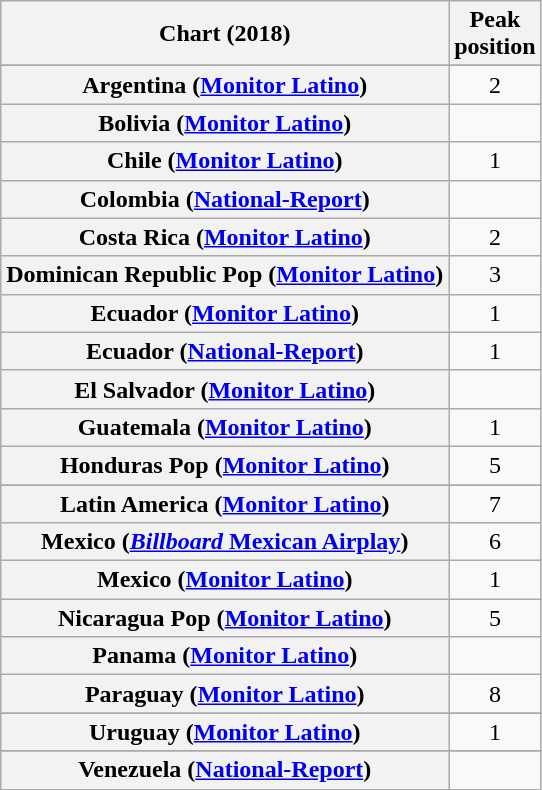<table class="wikitable sortable plainrowheaders" style="text-align:center">
<tr>
<th scope="col">Chart (2018)</th>
<th scope="col">Peak<br>position</th>
</tr>
<tr>
</tr>
<tr>
<th scope="row">Argentina (<a href='#'>Monitor Latino</a>)</th>
<td>2</td>
</tr>
<tr>
<th scope="row">Bolivia (<a href='#'>Monitor Latino</a>)</th>
<td></td>
</tr>
<tr>
<th scope="row">Chile (<a href='#'>Monitor Latino</a>)</th>
<td>1</td>
</tr>
<tr>
<th scope="row">Colombia (<a href='#'>National-Report</a>)</th>
<td></td>
</tr>
<tr>
<th scope="row">Costa Rica (<a href='#'>Monitor Latino</a>)</th>
<td>2</td>
</tr>
<tr>
<th scope="row">Dominican Republic Pop (<a href='#'>Monitor Latino</a>)</th>
<td>3</td>
</tr>
<tr>
<th scope="row">Ecuador (<a href='#'>Monitor Latino</a>)</th>
<td>1</td>
</tr>
<tr>
<th scope="row">Ecuador (<a href='#'>National-Report</a>)</th>
<td>1</td>
</tr>
<tr>
<th scope="row">El Salvador (<a href='#'>Monitor Latino</a>)</th>
<td></td>
</tr>
<tr>
<th scope="row">Guatemala (<a href='#'>Monitor Latino</a>)</th>
<td>1</td>
</tr>
<tr>
<th scope="row">Honduras Pop (<a href='#'>Monitor Latino</a>)</th>
<td>5</td>
</tr>
<tr>
</tr>
<tr>
<th scope="row">Latin America (<a href='#'>Monitor Latino</a>)</th>
<td>7</td>
</tr>
<tr>
<th scope="row">Mexico (<a href='#'><em>Billboard</em> Mexican Airplay</a>)</th>
<td>6</td>
</tr>
<tr>
<th scope="row">Mexico (<a href='#'>Monitor Latino</a>)</th>
<td>1</td>
</tr>
<tr>
<th scope="row">Nicaragua Pop (<a href='#'>Monitor Latino</a>)</th>
<td>5</td>
</tr>
<tr>
<th scope="row">Panama (<a href='#'>Monitor Latino</a>)</th>
<td></td>
</tr>
<tr>
<th scope="row">Paraguay (<a href='#'>Monitor Latino</a>)</th>
<td>8</td>
</tr>
<tr>
</tr>
<tr>
</tr>
<tr>
<th scope="row">Uruguay (<a href='#'>Monitor Latino</a>)</th>
<td>1</td>
</tr>
<tr>
</tr>
<tr>
</tr>
<tr>
</tr>
<tr>
</tr>
<tr>
</tr>
<tr>
<th scope="row">Venezuela (<a href='#'>National-Report</a>)</th>
<td></td>
</tr>
</table>
